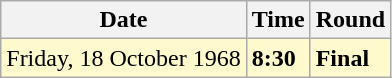<table class="wikitable">
<tr>
<th>Date</th>
<th>Time</th>
<th>Round</th>
</tr>
<tr style=background:lemonchiffon>
<td>Friday, 18 October 1968</td>
<td><strong>8:30</strong></td>
<td><strong>Final</strong></td>
</tr>
</table>
